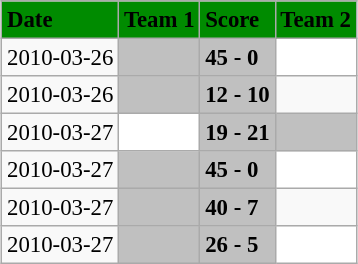<table class="wikitable" style="margin:0.5em auto; font-size:95%">
<tr bgcolor="#008B00">
<td><strong>Date</strong></td>
<td><strong>Team 1</strong></td>
<td><strong>Score</strong></td>
<td><strong>Team 2</strong></td>
</tr>
<tr>
<td>2010-03-26</td>
<td bgcolor="silver"></td>
<td bgcolor="silver"><strong> 45 - 0 </strong></td>
<td bgcolor="white"></td>
</tr>
<tr>
<td>2010-03-26</td>
<td bgcolor="silver"></td>
<td bgcolor="silver"><strong> 12 - 10 </strong></td>
<td></td>
</tr>
<tr>
<td>2010-03-27</td>
<td bgcolor="white"></td>
<td bgcolor="silver"><strong> 19 - 21 </strong></td>
<td bgcolor="silver"></td>
</tr>
<tr>
<td>2010-03-27</td>
<td bgcolor="silver"></td>
<td bgcolor="silver"><strong> 45 - 0 </strong></td>
<td bgcolor="white"></td>
</tr>
<tr>
<td>2010-03-27</td>
<td bgcolor="silver"></td>
<td bgcolor="silver"><strong> 40 - 7 </strong></td>
<td></td>
</tr>
<tr>
<td>2010-03-27</td>
<td bgcolor="silver"></td>
<td bgcolor="silver"><strong> 26 - 5 </strong></td>
<td bgcolor="white"></td>
</tr>
</table>
